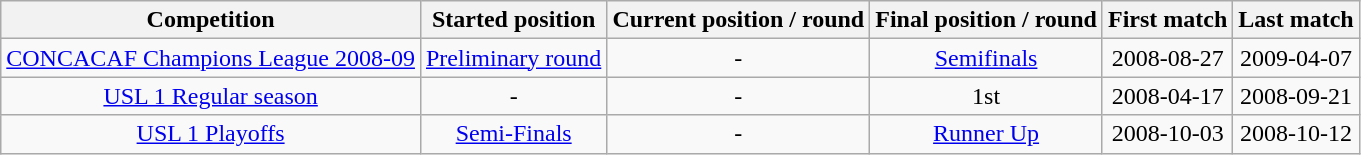<table class="wikitable"  style="text-align: center;">
<tr>
<th>Competition</th>
<th>Started position</th>
<th>Current position / round</th>
<th>Final position / round</th>
<th>First match</th>
<th>Last match</th>
</tr>
<tr>
<td><a href='#'>CONCACAF Champions League 2008-09</a></td>
<td><a href='#'>Preliminary round</a></td>
<td>-</td>
<td><a href='#'>Semifinals</a></td>
<td>2008-08-27</td>
<td>2009-04-07</td>
</tr>
<tr>
<td><a href='#'>USL 1 Regular season</a></td>
<td>-</td>
<td>-</td>
<td>1st</td>
<td>2008-04-17</td>
<td>2008-09-21</td>
</tr>
<tr>
<td><a href='#'>USL 1 Playoffs</a></td>
<td><a href='#'>Semi-Finals</a></td>
<td>-</td>
<td><a href='#'>Runner Up</a></td>
<td>2008-10-03</td>
<td>2008-10-12</td>
</tr>
</table>
